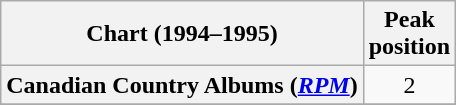<table class="wikitable sortable plainrowheaders" style="text-align:center">
<tr>
<th scope="col">Chart (1994–1995)</th>
<th scope="col">Peak<br>position</th>
</tr>
<tr>
<th scope="row">Canadian Country Albums (<em><a href='#'>RPM</a></em>)</th>
<td>2</td>
</tr>
<tr>
</tr>
<tr>
</tr>
<tr>
</tr>
</table>
